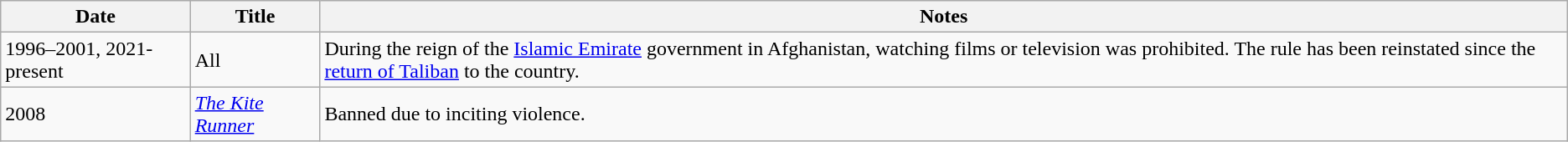<table class="wikitable sortable">
<tr>
<th>Date</th>
<th>Title</th>
<th>Notes</th>
</tr>
<tr>
<td>1996–2001, 2021-present</td>
<td>All</td>
<td>During the reign of the <a href='#'>Islamic Emirate</a> government in Afghanistan, watching films or television was prohibited. The rule has been reinstated since the <a href='#'>return of Taliban</a> to the country.</td>
</tr>
<tr>
<td>2008</td>
<td><em><a href='#'>The Kite Runner</a></em></td>
<td>Banned due to inciting violence.</td>
</tr>
</table>
